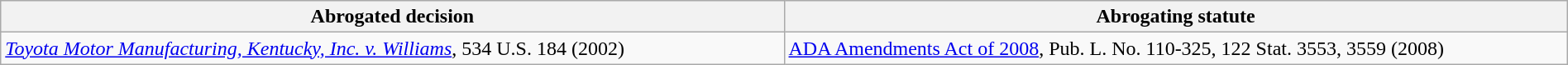<table class="wikitable" style="width:100%; margin:auto;">
<tr>
<th style="width:50%;">Abrogated decision</th>
<th style="width:50%;">Abrogating statute</th>
</tr>
<tr>
<td><em><a href='#'>Toyota Motor Manufacturing, Kentucky, Inc. v. Williams</a></em>, 534 U.S. 184 (2002)</td>
<td><a href='#'>ADA Amendments Act of 2008</a>, Pub. L. No. 110-325, 122 Stat. 3553, 3559 (2008)</td>
</tr>
</table>
